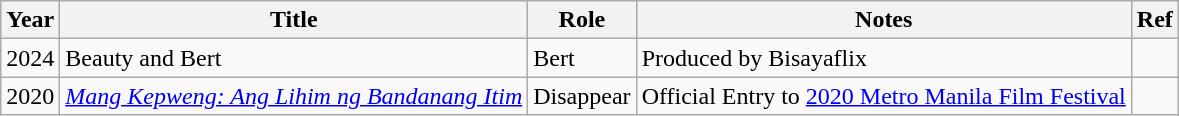<table class="wikitable">
<tr>
<th>Year</th>
<th>Title</th>
<th>Role</th>
<th>Notes</th>
<th>Ref</th>
</tr>
<tr>
<td>2024</td>
<td>Beauty and Bert</td>
<td>Bert</td>
<td>Produced by Bisayaflix</td>
<td></td>
</tr>
<tr>
<td>2020</td>
<td><em><a href='#'>Mang Kepweng: Ang Lihim ng Bandanang Itim</a></em></td>
<td>Disappear</td>
<td>Official Entry to <a href='#'>2020 Metro Manila Film Festival</a></td>
<td></td>
</tr>
</table>
